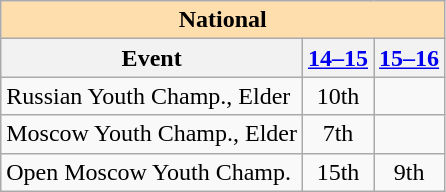<table class="wikitable" style="text-align:center">
<tr>
<th style="background-color: #ffdead; " colspan=3 align=center>National</th>
</tr>
<tr>
<th>Event</th>
<th><a href='#'>14–15</a></th>
<th><a href='#'>15–16</a></th>
</tr>
<tr>
<td align=left>Russian Youth Champ., Elder</td>
<td>10th</td>
<td></td>
</tr>
<tr>
<td align=left>Moscow Youth Champ., Elder</td>
<td>7th</td>
<td></td>
</tr>
<tr>
<td align=left>Open Moscow Youth Champ.</td>
<td>15th</td>
<td>9th</td>
</tr>
</table>
